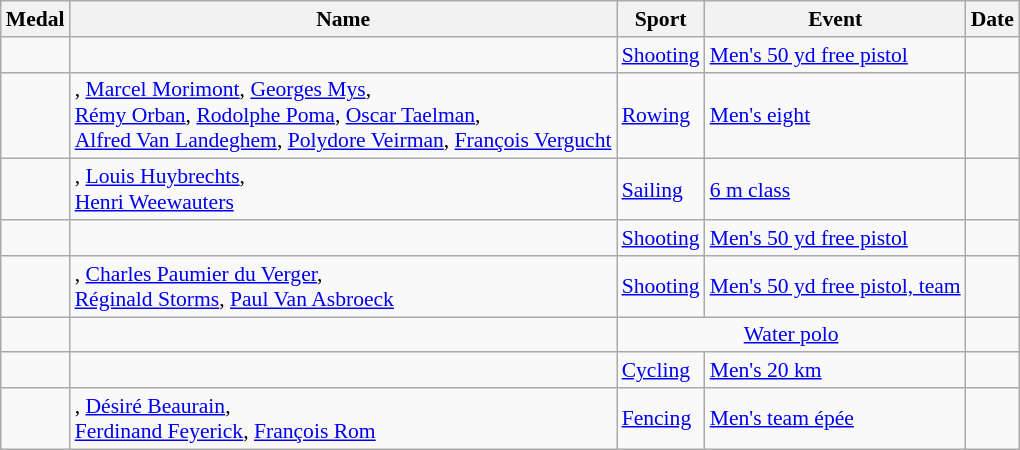<table class="wikitable sortable" style="font-size:90%">
<tr>
<th>Medal</th>
<th>Name</th>
<th>Sport</th>
<th>Event</th>
<th>Date</th>
</tr>
<tr>
<td></td>
<td></td>
<td><a href='#'>Shooting</a></td>
<td><a href='#'>Men's 50 yd free pistol</a></td>
<td></td>
</tr>
<tr>
<td></td>
<td>, <a href='#'>Marcel Morimont</a>, <a href='#'>Georges Mys</a>,<br><a href='#'>Rémy Orban</a>, <a href='#'>Rodolphe Poma</a>, <a href='#'>Oscar Taelman</a>,<br><a href='#'>Alfred Van Landeghem</a>, <a href='#'>Polydore Veirman</a>, <a href='#'>François Vergucht</a></td>
<td><a href='#'>Rowing</a></td>
<td><a href='#'>Men's eight</a></td>
<td></td>
</tr>
<tr>
<td></td>
<td>, <a href='#'>Louis Huybrechts</a>,<br><a href='#'>Henri Weewauters</a></td>
<td><a href='#'>Sailing</a></td>
<td><a href='#'>6 m class</a></td>
<td></td>
</tr>
<tr>
<td></td>
<td></td>
<td><a href='#'>Shooting</a></td>
<td><a href='#'>Men's 50 yd free pistol</a></td>
<td></td>
</tr>
<tr>
<td></td>
<td>, <a href='#'>Charles Paumier du Verger</a>,<br><a href='#'>Réginald Storms</a>, <a href='#'>Paul Van Asbroeck</a></td>
<td><a href='#'>Shooting</a></td>
<td><a href='#'>Men's 50 yd free pistol, team</a></td>
<td></td>
</tr>
<tr>
<td></td>
<td><br></td>
<td align=center colspan=2><a href='#'>Water polo</a></td>
<td></td>
</tr>
<tr>
<td></td>
<td></td>
<td><a href='#'>Cycling</a></td>
<td><a href='#'>Men's 20 km</a></td>
<td></td>
</tr>
<tr>
<td></td>
<td>, <a href='#'>Désiré Beaurain</a>,<br><a href='#'>Ferdinand Feyerick</a>, <a href='#'>François Rom</a></td>
<td><a href='#'>Fencing</a></td>
<td><a href='#'>Men's team épée</a></td>
<td></td>
</tr>
</table>
